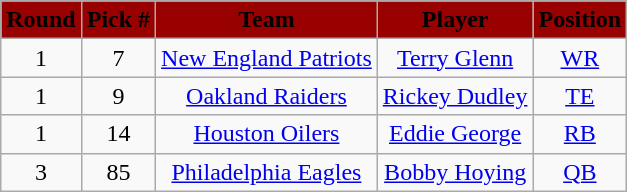<table class="wikitable" style="text-align:center">
<tr style="background:#900;">
<td><strong><span>Round</span></strong></td>
<td><strong><span>Pick #</span></strong></td>
<td><strong><span>Team</span></strong></td>
<td><strong><span>Player</span></strong></td>
<td><strong><span>Position</span></strong></td>
</tr>
<tr>
<td>1</td>
<td align=center>7</td>
<td><a href='#'>New England Patriots</a></td>
<td><a href='#'>Terry Glenn</a></td>
<td><a href='#'>WR</a></td>
</tr>
<tr>
<td>1</td>
<td align=center>9</td>
<td><a href='#'>Oakland Raiders</a></td>
<td><a href='#'>Rickey Dudley</a></td>
<td><a href='#'>TE</a></td>
</tr>
<tr>
<td>1</td>
<td align=center>14</td>
<td><a href='#'>Houston Oilers</a></td>
<td><a href='#'>Eddie George</a></td>
<td><a href='#'>RB</a></td>
</tr>
<tr>
<td>3</td>
<td align=center>85</td>
<td><a href='#'>Philadelphia Eagles</a></td>
<td><a href='#'>Bobby Hoying</a></td>
<td><a href='#'>QB</a></td>
</tr>
</table>
